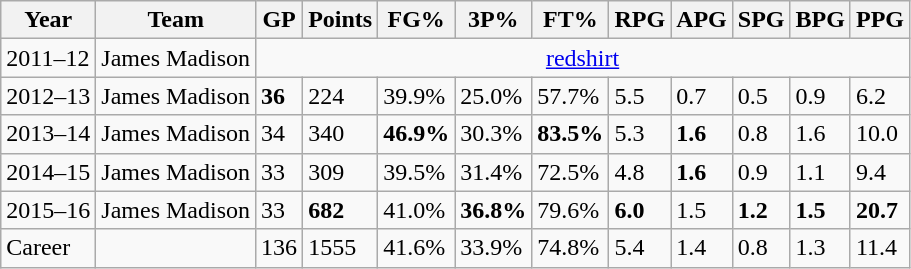<table class="wikitable">
<tr>
<th>Year</th>
<th>Team</th>
<th>GP</th>
<th>Points</th>
<th>FG%</th>
<th>3P%</th>
<th>FT%</th>
<th>RPG</th>
<th>APG</th>
<th>SPG</th>
<th>BPG</th>
<th>PPG</th>
</tr>
<tr>
<td>2011–12</td>
<td>James Madison</td>
<td colspan="10" align=center><a href='#'>redshirt</a></td>
</tr>
<tr>
<td>2012–13</td>
<td>James Madison</td>
<td><strong>36</strong></td>
<td>224</td>
<td>39.9%</td>
<td>25.0%</td>
<td>57.7%</td>
<td>5.5</td>
<td>0.7</td>
<td>0.5</td>
<td>0.9</td>
<td>6.2</td>
</tr>
<tr>
<td>2013–14</td>
<td>James Madison</td>
<td>34</td>
<td>340</td>
<td><strong>46.9%</strong></td>
<td>30.3%</td>
<td><strong>83.5%</strong></td>
<td>5.3</td>
<td><strong>1.6</strong></td>
<td>0.8</td>
<td>1.6</td>
<td>10.0</td>
</tr>
<tr>
<td>2014–15</td>
<td>James Madison</td>
<td>33</td>
<td>309</td>
<td>39.5%</td>
<td>31.4%</td>
<td>72.5%</td>
<td>4.8</td>
<td><strong>1.6</strong></td>
<td>0.9</td>
<td>1.1</td>
<td>9.4</td>
</tr>
<tr>
<td>2015–16</td>
<td>James Madison</td>
<td>33</td>
<td><strong>682</strong></td>
<td>41.0%</td>
<td><strong>36.8%</strong></td>
<td>79.6%</td>
<td><strong>6.0</strong></td>
<td>1.5</td>
<td><strong>1.2</strong></td>
<td><strong>1.5</strong></td>
<td><strong>20.7</strong></td>
</tr>
<tr>
<td>Career</td>
<td></td>
<td>136</td>
<td>1555</td>
<td>41.6%</td>
<td>33.9%</td>
<td>74.8%</td>
<td>5.4</td>
<td>1.4</td>
<td>0.8</td>
<td>1.3</td>
<td>11.4</td>
</tr>
</table>
